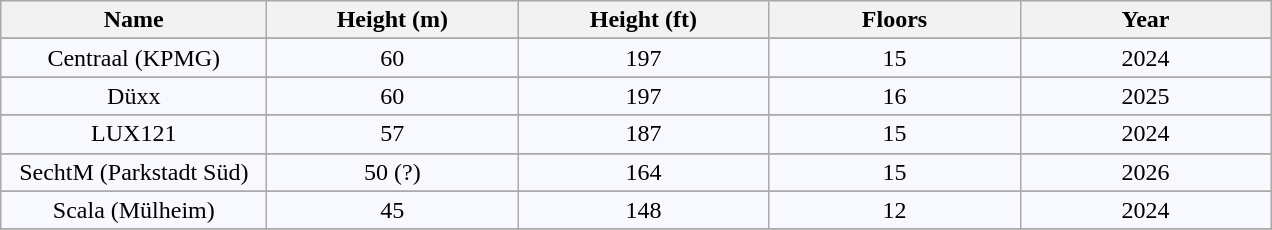<table class = "wikitable sortable">
<tr ---- align="center" valign="top" bgcolor="#dddddd">
<th width="170px">Name</th>
<th width="160px">Height (m)<br></th>
<th width="160px">Height (ft)<br></th>
<th width="160px">Floors</th>
<th width="160px">Year</th>
</tr>
<tr>
</tr>
<tr ---- align="center" valign="top" bgcolor="#F8F8FF">
<td>Centraal (KPMG) </td>
<td>60</td>
<td>197</td>
<td>15</td>
<td>2024</td>
</tr>
<tr>
</tr>
<tr ---- align="center" valign="top" bgcolor="#F8F8FF">
<td>Düxx</td>
<td>60</td>
<td>197</td>
<td>16</td>
<td>2025</td>
</tr>
<tr>
</tr>
<tr ---- align="center" valign="top" bgcolor="#F8F8FF">
<td>LUX121</td>
<td>57</td>
<td>187</td>
<td>15</td>
<td>2024</td>
</tr>
<tr>
</tr>
<tr ---- align="center" valign="top" bgcolor="#F8F8FF">
<td>SechtM (Parkstadt Süd)</td>
<td>50 (?)</td>
<td>164</td>
<td>15</td>
<td>2026</td>
</tr>
<tr>
</tr>
<tr ---- align="center" valign="top" bgcolor="#F8F8FF">
<td>Scala (Mülheim)</td>
<td>45</td>
<td>148</td>
<td>12</td>
<td>2024</td>
</tr>
<tr>
</tr>
</table>
